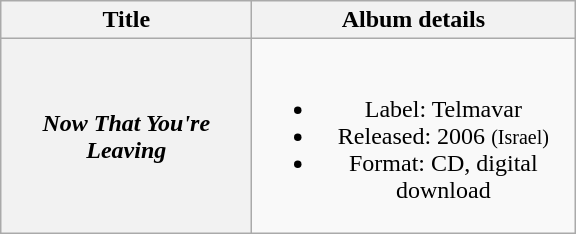<table class="wikitable plainrowheaders" style="text-align:center;" border="1">
<tr>
<th scope="col" style="width:10em;">Title</th>
<th scope="col" style="width:13em;">Album details</th>
</tr>
<tr>
<th scope="row"><em>Now That You're Leaving</em></th>
<td><br><ul><li>Label: Telmavar</li><li>Released: 2006 <small>(Israel)</small></li><li>Format: CD, digital download</li></ul></td>
</tr>
</table>
